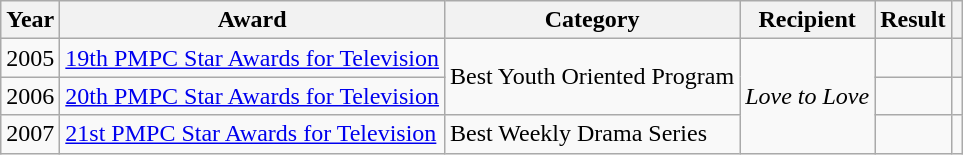<table class="wikitable">
<tr>
<th>Year</th>
<th>Award</th>
<th>Category</th>
<th>Recipient</th>
<th>Result</th>
<th></th>
</tr>
<tr>
<td>2005</td>
<td><a href='#'>19th PMPC Star Awards for Television</a></td>
<td rowspan=2>Best Youth Oriented Program</td>
<td rowspan=3><em>Love to Love</em></td>
<td></td>
<th></th>
</tr>
<tr>
<td>2006</td>
<td><a href='#'>20th PMPC Star Awards for Television</a></td>
<td></td>
<td></td>
</tr>
<tr>
<td>2007</td>
<td><a href='#'>21st PMPC Star Awards for Television</a></td>
<td>Best Weekly Drama Series</td>
<td></td>
<td></td>
</tr>
</table>
